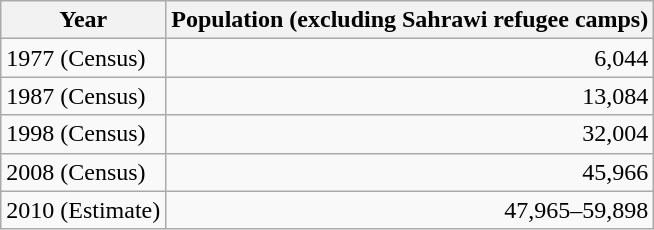<table class=wikitable>
<tr>
<th>Year</th>
<th>Population (excluding Sahrawi refugee camps)</th>
</tr>
<tr>
<td>1977 (Census)</td>
<td align="right">6,044</td>
</tr>
<tr>
<td>1987 (Census)</td>
<td align="right">13,084</td>
</tr>
<tr>
<td>1998 (Census)</td>
<td align="right">32,004</td>
</tr>
<tr>
<td>2008 (Census)</td>
<td align="right">45,966</td>
</tr>
<tr>
<td>2010 (Estimate)</td>
<td align="right">47,965–59,898</td>
</tr>
</table>
